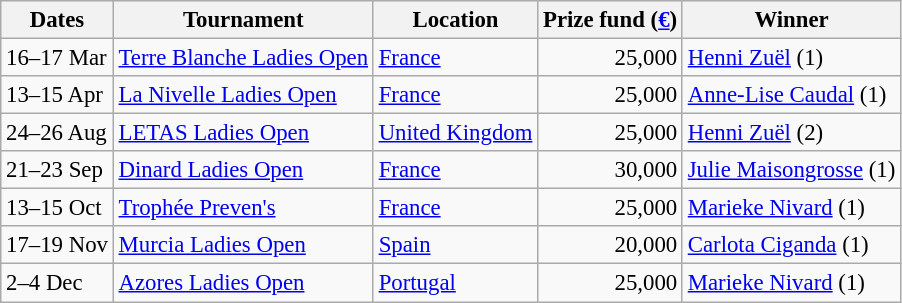<table class="wikitable" style="font-size:95%;">
<tr>
<th>Dates</th>
<th>Tournament</th>
<th>Location</th>
<th>Prize fund (<a href='#'>€</a>)</th>
<th>Winner</th>
</tr>
<tr>
<td>16–17 Mar</td>
<td><a href='#'>Terre Blanche Ladies Open</a></td>
<td><a href='#'>France</a></td>
<td align=right>25,000</td>
<td> <a href='#'>Henni Zuël</a> (1)</td>
</tr>
<tr>
<td>13–15 Apr</td>
<td><a href='#'>La Nivelle Ladies Open</a></td>
<td><a href='#'>France</a></td>
<td align=right>25,000</td>
<td> <a href='#'>Anne-Lise Caudal</a> (1)</td>
</tr>
<tr>
<td>24–26 Aug</td>
<td><a href='#'>LETAS Ladies Open</a></td>
<td><a href='#'>United Kingdom</a></td>
<td align=right>25,000</td>
<td> <a href='#'>Henni Zuël</a> (2)</td>
</tr>
<tr>
<td>21–23 Sep</td>
<td><a href='#'>Dinard Ladies Open</a></td>
<td><a href='#'>France</a></td>
<td align=right>30,000</td>
<td> <a href='#'>Julie Maisongrosse</a> (1)</td>
</tr>
<tr>
<td>13–15 Oct</td>
<td><a href='#'>Trophée Preven's</a></td>
<td><a href='#'>France</a></td>
<td align=right>25,000</td>
<td> <a href='#'>Marieke Nivard</a> (1)</td>
</tr>
<tr>
<td>17–19 Nov</td>
<td><a href='#'>Murcia Ladies Open</a></td>
<td><a href='#'>Spain</a></td>
<td align=right>20,000</td>
<td> <a href='#'>Carlota Ciganda</a> (1)</td>
</tr>
<tr>
<td>2–4 Dec</td>
<td><a href='#'>Azores Ladies Open</a></td>
<td><a href='#'>Portugal</a></td>
<td align=right>25,000</td>
<td> <a href='#'>Marieke Nivard</a> (1)</td>
</tr>
</table>
